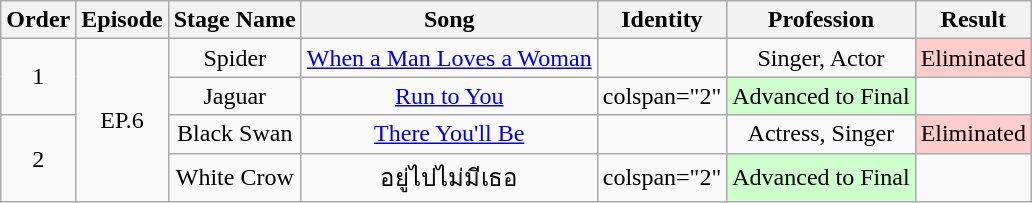<table class="wikitable">
<tr>
<th>Order</th>
<th>Episode</th>
<th>Stage Name</th>
<th>Song</th>
<th>Identity</th>
<th>Profession</th>
<th>Result</th>
</tr>
<tr>
<td rowspan="2" align="center">1</td>
<td rowspan="4" align="center">EP.6</td>
<td align="center">Spider</td>
<td align="center"><a href='#'>When a Man Loves a Woman</a></td>
<td align="center"></td>
<td align="center">Singer, Actor</td>
<td style="text-align:center; background:#ffcccc;">Eliminated</td>
</tr>
<tr>
<td align="center">Jaguar</td>
<td align="center"><a href='#'>Run to You</a></td>
<td>colspan="2"  </td>
<td style="text-align:center; background:#ccffcc;">Advanced to Final</td>
</tr>
<tr>
<td rowspan="2" align="center">2</td>
<td align="center">Black Swan</td>
<td align="center"><a href='#'>There You'll Be</a></td>
<td align="center"></td>
<td align="center">Actress, Singer</td>
<td style="text-align:center; background:#ffcccc;">Eliminated</td>
</tr>
<tr>
<td align="center">White Crow</td>
<td align="center">อยู่ไปไม่มีเธอ</td>
<td>colspan="2"  </td>
<td style="text-align:center; background:#ccffcc;">Advanced to Final</td>
</tr>
</table>
